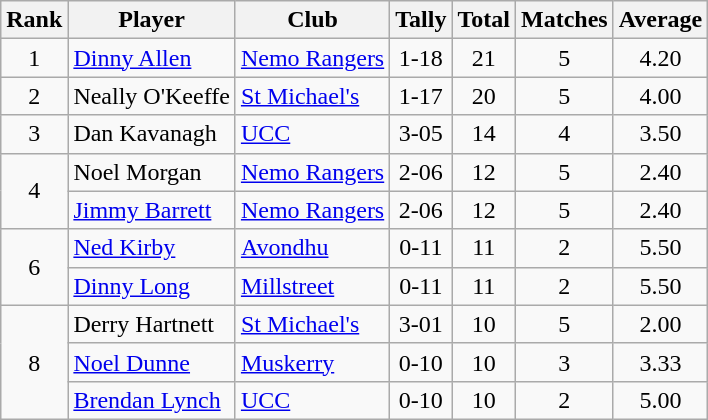<table class="wikitable">
<tr>
<th>Rank</th>
<th>Player</th>
<th>Club</th>
<th>Tally</th>
<th>Total</th>
<th>Matches</th>
<th>Average</th>
</tr>
<tr>
<td rowspan=1 align=center>1</td>
<td><a href='#'>Dinny Allen</a></td>
<td><a href='#'>Nemo Rangers</a></td>
<td align=center>1-18</td>
<td align=center>21</td>
<td align=center>5</td>
<td align=center>4.20</td>
</tr>
<tr>
<td rowspan=1 align=center>2</td>
<td>Neally O'Keeffe</td>
<td><a href='#'>St Michael's</a></td>
<td align=center>1-17</td>
<td align=center>20</td>
<td align=center>5</td>
<td align=center>4.00</td>
</tr>
<tr>
<td rowspan=1 align=center>3</td>
<td>Dan Kavanagh</td>
<td><a href='#'>UCC</a></td>
<td align=center>3-05</td>
<td align=center>14</td>
<td align=center>4</td>
<td align=center>3.50</td>
</tr>
<tr>
<td rowspan=2 align=center>4</td>
<td>Noel Morgan</td>
<td><a href='#'>Nemo Rangers</a></td>
<td align=center>2-06</td>
<td align=center>12</td>
<td align=center>5</td>
<td align=center>2.40</td>
</tr>
<tr>
<td><a href='#'>Jimmy Barrett</a></td>
<td><a href='#'>Nemo Rangers</a></td>
<td align=center>2-06</td>
<td align=center>12</td>
<td align=center>5</td>
<td align=center>2.40</td>
</tr>
<tr>
<td rowspan=2 align=center>6</td>
<td><a href='#'>Ned Kirby</a></td>
<td><a href='#'>Avondhu</a></td>
<td align=center>0-11</td>
<td align=center>11</td>
<td align=center>2</td>
<td align=center>5.50</td>
</tr>
<tr>
<td><a href='#'>Dinny Long</a></td>
<td><a href='#'>Millstreet</a></td>
<td align=center>0-11</td>
<td align=center>11</td>
<td align=center>2</td>
<td align=center>5.50</td>
</tr>
<tr>
<td rowspan=3 align=center>8</td>
<td>Derry Hartnett</td>
<td><a href='#'>St Michael's</a></td>
<td align=center>3-01</td>
<td align=center>10</td>
<td align=center>5</td>
<td align=center>2.00</td>
</tr>
<tr>
<td><a href='#'>Noel Dunne</a></td>
<td><a href='#'>Muskerry</a></td>
<td align=center>0-10</td>
<td align=center>10</td>
<td align=center>3</td>
<td align=center>3.33</td>
</tr>
<tr>
<td><a href='#'>Brendan Lynch</a></td>
<td><a href='#'>UCC</a></td>
<td align=center>0-10</td>
<td align=center>10</td>
<td align=center>2</td>
<td align=center>5.00</td>
</tr>
</table>
